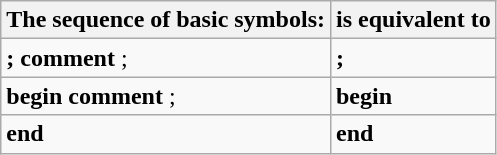<table class="wikitable">
<tr>
<th>The sequence of basic symbols:</th>
<th>is equivalent to</th>
</tr>
<tr --->
<td><strong>;</strong> <strong>comment</strong> <any sequence not containing ';'>;</td>
<td><strong>;</strong></td>
</tr>
<tr --->
<td><strong>begin</strong> <strong>comment</strong> <any sequence not containing ';'>;</td>
<td><strong>begin</strong></td>
</tr>
<tr --->
<td><strong>end</strong> <any sequence not containing 'end' or ';' or 'else'></td>
<td><strong>end</strong></td>
</tr>
</table>
